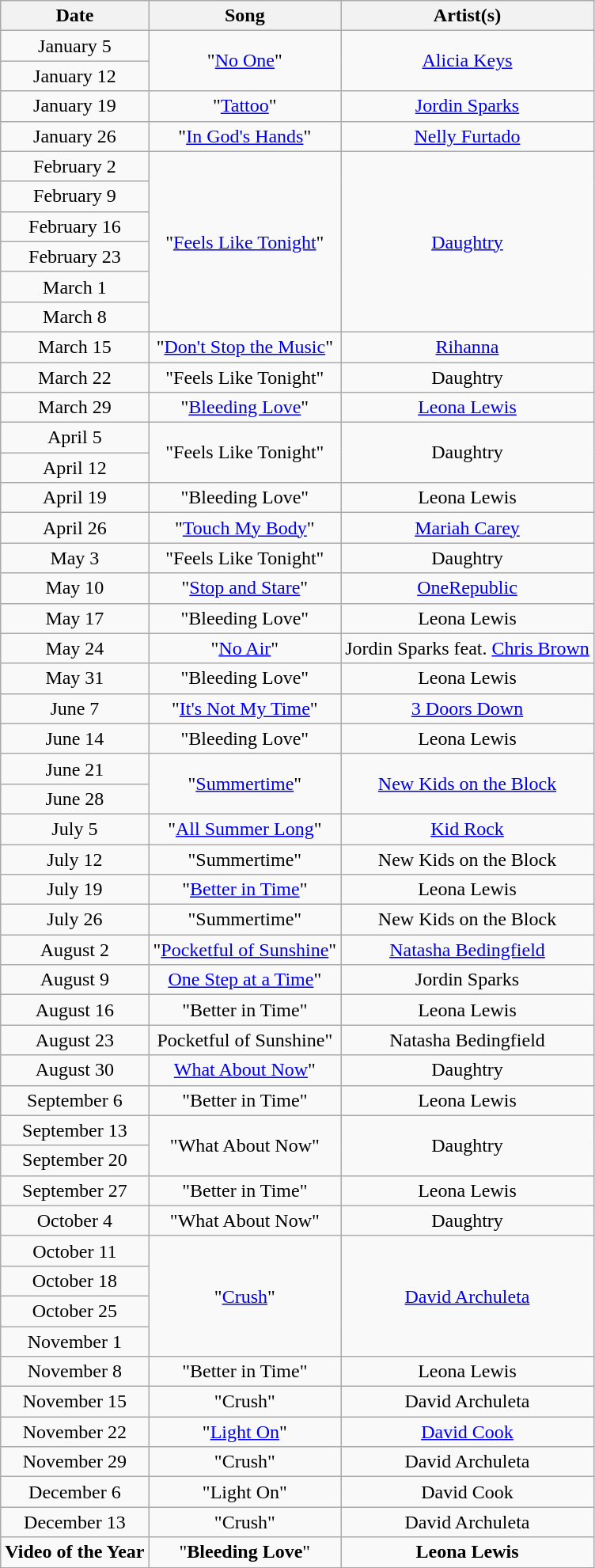<table class="wikitable collapsible collapsed" style="text-align:center;">
<tr>
<th>Date</th>
<th>Song</th>
<th>Artist(s)</th>
</tr>
<tr>
<td>January 5</td>
<td rowspan="2">"<a href='#'>No One</a>"</td>
<td rowspan="2"><a href='#'>Alicia Keys</a></td>
</tr>
<tr>
<td>January 12</td>
</tr>
<tr>
<td>January 19</td>
<td>"<a href='#'>Tattoo</a>"</td>
<td><a href='#'>Jordin Sparks</a></td>
</tr>
<tr>
<td>January 26</td>
<td>"<a href='#'>In God's Hands</a>"</td>
<td><a href='#'>Nelly Furtado</a></td>
</tr>
<tr>
<td>February 2</td>
<td rowspan="6">"<a href='#'>Feels Like Tonight</a>"</td>
<td rowspan="6"><a href='#'>Daughtry</a></td>
</tr>
<tr>
<td>February 9</td>
</tr>
<tr>
<td>February 16</td>
</tr>
<tr>
<td>February 23</td>
</tr>
<tr>
<td>March 1</td>
</tr>
<tr>
<td>March 8</td>
</tr>
<tr>
<td>March 15</td>
<td>"<a href='#'>Don't Stop the Music</a>"</td>
<td><a href='#'>Rihanna</a></td>
</tr>
<tr>
<td>March 22</td>
<td>"Feels Like Tonight"</td>
<td>Daughtry</td>
</tr>
<tr>
<td>March 29</td>
<td>"<a href='#'>Bleeding Love</a>"</td>
<td><a href='#'>Leona Lewis</a></td>
</tr>
<tr>
<td>April 5</td>
<td rowspan="2">"Feels Like Tonight"</td>
<td rowspan="2">Daughtry</td>
</tr>
<tr>
<td>April 12</td>
</tr>
<tr>
<td>April 19</td>
<td>"Bleeding Love"</td>
<td>Leona Lewis</td>
</tr>
<tr>
<td>April 26</td>
<td>"<a href='#'>Touch My Body</a>"</td>
<td><a href='#'>Mariah Carey</a></td>
</tr>
<tr>
<td>May 3</td>
<td>"Feels Like Tonight"</td>
<td>Daughtry</td>
</tr>
<tr>
<td>May 10</td>
<td>"<a href='#'>Stop and Stare</a>"</td>
<td><a href='#'>OneRepublic</a></td>
</tr>
<tr>
<td>May 17</td>
<td>"Bleeding Love"</td>
<td>Leona Lewis</td>
</tr>
<tr>
<td>May 24</td>
<td>"<a href='#'>No Air</a>"</td>
<td>Jordin Sparks feat. <a href='#'>Chris Brown</a></td>
</tr>
<tr>
<td>May 31</td>
<td>"Bleeding Love"</td>
<td>Leona Lewis</td>
</tr>
<tr>
<td>June 7</td>
<td>"<a href='#'>It's Not My Time</a>"</td>
<td><a href='#'>3 Doors Down</a></td>
</tr>
<tr>
<td>June 14</td>
<td>"Bleeding Love"</td>
<td>Leona Lewis</td>
</tr>
<tr>
<td>June 21</td>
<td rowspan="2">"<a href='#'>Summertime</a>"</td>
<td rowspan="2"><a href='#'>New Kids on the Block</a></td>
</tr>
<tr>
<td>June 28</td>
</tr>
<tr>
<td>July 5</td>
<td>"<a href='#'>All Summer Long</a>"</td>
<td><a href='#'>Kid Rock</a></td>
</tr>
<tr>
<td>July 12</td>
<td>"Summertime"</td>
<td>New Kids on the Block</td>
</tr>
<tr>
<td>July 19</td>
<td>"<a href='#'>Better in Time</a>"</td>
<td>Leona Lewis</td>
</tr>
<tr>
<td>July 26</td>
<td>"Summertime"</td>
<td>New Kids on the Block</td>
</tr>
<tr>
<td>August 2</td>
<td>"<a href='#'>Pocketful of Sunshine</a>"</td>
<td><a href='#'>Natasha Bedingfield</a></td>
</tr>
<tr>
<td>August 9</td>
<td><a href='#'>One Step at a Time</a>"</td>
<td>Jordin Sparks</td>
</tr>
<tr>
<td>August 16</td>
<td>"Better in Time"</td>
<td>Leona Lewis</td>
</tr>
<tr>
<td>August 23</td>
<td>Pocketful of Sunshine"</td>
<td>Natasha Bedingfield</td>
</tr>
<tr>
<td>August 30</td>
<td><a href='#'>What About Now</a>"</td>
<td>Daughtry</td>
</tr>
<tr>
<td>September 6</td>
<td>"Better in Time"</td>
<td>Leona Lewis</td>
</tr>
<tr>
<td>September 13</td>
<td rowspan="2">"What About Now"</td>
<td rowspan="2">Daughtry</td>
</tr>
<tr>
<td>September 20</td>
</tr>
<tr>
<td>September 27</td>
<td>"Better in Time"</td>
<td>Leona Lewis</td>
</tr>
<tr>
<td>October 4</td>
<td>"What About Now"</td>
<td>Daughtry</td>
</tr>
<tr>
<td>October 11</td>
<td rowspan="4">"<a href='#'>Crush</a>"</td>
<td rowspan="4"><a href='#'>David Archuleta</a></td>
</tr>
<tr>
<td>October 18</td>
</tr>
<tr>
<td>October 25</td>
</tr>
<tr>
<td>November 1</td>
</tr>
<tr>
<td>November 8</td>
<td>"Better in Time"</td>
<td>Leona Lewis</td>
</tr>
<tr>
<td>November 15</td>
<td>"Crush"</td>
<td>David Archuleta</td>
</tr>
<tr>
<td>November 22</td>
<td>"<a href='#'>Light On</a>"</td>
<td><a href='#'>David Cook</a></td>
</tr>
<tr>
<td>November 29</td>
<td>"Crush"</td>
<td>David Archuleta</td>
</tr>
<tr>
<td>December 6</td>
<td>"Light On"</td>
<td>David Cook</td>
</tr>
<tr>
<td>December 13</td>
<td>"Crush"</td>
<td>David Archuleta</td>
</tr>
<tr>
<td><strong>Video of the Year</strong></td>
<td>"<strong>Bleeding Love</strong>"</td>
<td><strong>Leona Lewis</strong></td>
</tr>
</table>
